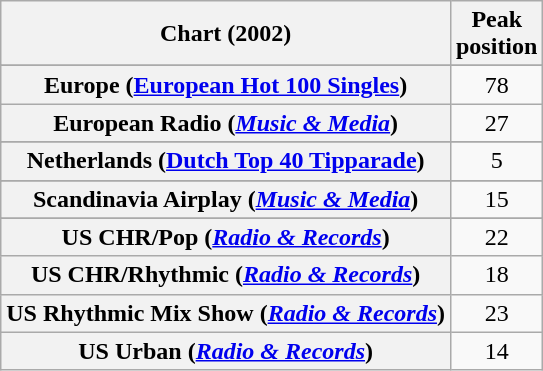<table class="wikitable sortable plainrowheaders" style="text-align:center">
<tr>
<th scope="col">Chart (2002)</th>
<th scope="col">Peak<br>position</th>
</tr>
<tr>
</tr>
<tr>
</tr>
<tr>
</tr>
<tr>
</tr>
<tr>
</tr>
<tr>
<th scope="row">Europe (<a href='#'>European Hot 100 Singles</a>)</th>
<td align="center">78</td>
</tr>
<tr>
<th scope="row">European Radio (<em><a href='#'>Music & Media</a></em>)</th>
<td>27</td>
</tr>
<tr>
</tr>
<tr>
</tr>
<tr>
</tr>
<tr>
<th scope="row">Netherlands (<a href='#'>Dutch Top 40 Tipparade</a>)</th>
<td align="center">5</td>
</tr>
<tr>
</tr>
<tr>
</tr>
<tr>
<th scope="row">Scandinavia Airplay (<em><a href='#'>Music & Media</a></em>)</th>
<td>15</td>
</tr>
<tr>
</tr>
<tr>
</tr>
<tr>
</tr>
<tr>
</tr>
<tr>
</tr>
<tr>
</tr>
<tr>
</tr>
<tr>
</tr>
<tr>
<th scope="row">US CHR/Pop (<em><a href='#'>Radio & Records</a></em>)</th>
<td>22</td>
</tr>
<tr>
<th scope="row">US CHR/Rhythmic (<em><a href='#'>Radio & Records</a></em>)</th>
<td>18</td>
</tr>
<tr>
<th scope="row">US Rhythmic Mix Show (<em><a href='#'>Radio & Records</a></em>)</th>
<td>23</td>
</tr>
<tr>
<th scope="row">US Urban (<em><a href='#'>Radio & Records</a></em>)</th>
<td>14</td>
</tr>
</table>
